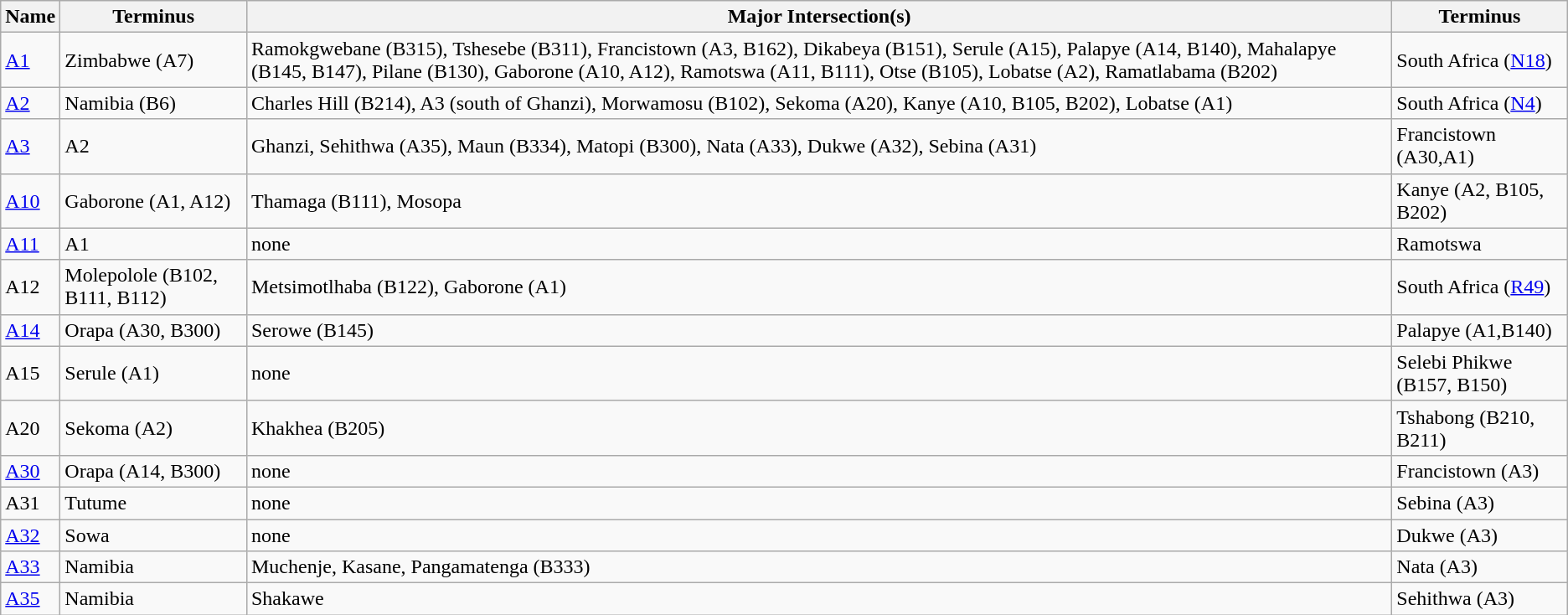<table class="wikitable">
<tr>
<th>Name</th>
<th>Terminus</th>
<th>Major Intersection(s)</th>
<th>Terminus</th>
</tr>
<tr>
<td><a href='#'>A1</a></td>
<td>Zimbabwe (A7)</td>
<td>Ramokgwebane (B315), Tshesebe (B311), Francistown (A3, B162), Dikabeya (B151), Serule (A15), Palapye (A14, B140), Mahalapye (B145, B147), Pilane (B130), Gaborone (A10, A12), Ramotswa (A11, B111), Otse (B105), Lobatse (A2), Ramatlabama (B202)</td>
<td>South Africa (<a href='#'>N18</a>)</td>
</tr>
<tr>
<td><a href='#'>A2</a></td>
<td>Namibia (B6)</td>
<td>Charles Hill (B214), A3 (south of Ghanzi), Morwamosu (B102), Sekoma (A20), Kanye (A10, B105, B202), Lobatse (A1)</td>
<td>South Africa (<a href='#'>N4</a>)</td>
</tr>
<tr>
<td><a href='#'>A3</a></td>
<td>A2</td>
<td>Ghanzi, Sehithwa (A35), Maun (B334), Matopi (B300), Nata (A33), Dukwe (A32), Sebina (A31)</td>
<td>Francistown (A30,A1)</td>
</tr>
<tr>
<td><a href='#'>A10</a></td>
<td>Gaborone (A1, A12)</td>
<td>Thamaga (B111), Mosopa</td>
<td>Kanye (A2, B105, B202)</td>
</tr>
<tr>
<td><a href='#'>A11</a></td>
<td>A1</td>
<td>none</td>
<td>Ramotswa</td>
</tr>
<tr>
<td>A12</td>
<td>Molepolole (B102, B111, B112)</td>
<td>Metsimotlhaba (B122), Gaborone (A1)</td>
<td>South Africa (<a href='#'>R49</a>)</td>
</tr>
<tr>
<td><a href='#'>A14</a></td>
<td>Orapa (A30, B300)</td>
<td>Serowe (B145)</td>
<td>Palapye (A1,B140)</td>
</tr>
<tr>
<td>A15</td>
<td>Serule (A1)</td>
<td>none</td>
<td>Selebi Phikwe (B157, B150)</td>
</tr>
<tr>
<td>A20</td>
<td>Sekoma (A2)</td>
<td>Khakhea (B205)</td>
<td>Tshabong (B210, B211)</td>
</tr>
<tr>
<td><a href='#'>A30</a></td>
<td>Orapa (A14, B300)</td>
<td>none</td>
<td>Francistown (A3)</td>
</tr>
<tr>
<td>A31</td>
<td>Tutume</td>
<td>none</td>
<td>Sebina (A3)</td>
</tr>
<tr>
<td><a href='#'>A32</a></td>
<td>Sowa</td>
<td>none</td>
<td>Dukwe (A3)</td>
</tr>
<tr>
<td><a href='#'>A33</a></td>
<td>Namibia</td>
<td>Muchenje, Kasane, Pangamatenga (B333)</td>
<td>Nata (A3)</td>
</tr>
<tr>
<td><a href='#'>A35</a></td>
<td>Namibia</td>
<td>Shakawe</td>
<td>Sehithwa (A3)</td>
</tr>
</table>
